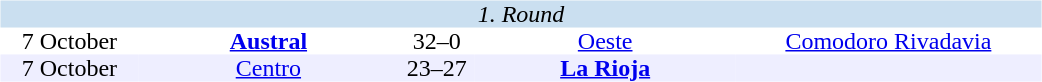<table width=700>
<tr>
<td width=700 valign="top"><br><table border=0 cellspacing=0 cellpadding=0 style="text-align:center;border-collapse:collapse" width=100%>
<tr bgcolor="#CADFF0">
<td colspan="5"><em>1. Round</em></td>
</tr>
<tr>
<td width=90>7 October</td>
<td width=170><strong><a href='#'>Austral</a></strong></td>
<td width=50>32–0</td>
<td width=170><a href='#'>Oeste</a></td>
<td width=200><a href='#'>Comodoro Rivadavia</a></td>
</tr>
<tr bgcolor=#EEEEFF>
<td width=90>7 October</td>
<td width=170><a href='#'>Centro</a></td>
<td width=50>23–27</td>
<td width=170><strong><a href='#'>La Rioja</a></strong></td>
<td width=200></td>
</tr>
</table>
</td>
</tr>
</table>
